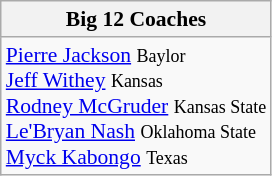<table class="wikitable" style="white-space:nowrap; font-size:90%;">
<tr>
<th>Big 12 Coaches</th>
</tr>
<tr>
<td><a href='#'>Pierre Jackson</a> <small>Baylor</small><br><a href='#'>Jeff Withey</a> <small>Kansas</small><br><a href='#'>Rodney McGruder</a> <small>Kansas State</small><br><a href='#'>Le'Bryan Nash</a> <small>Oklahoma State</small><br><a href='#'>Myck Kabongo</a> <small>Texas</small></td>
</tr>
</table>
